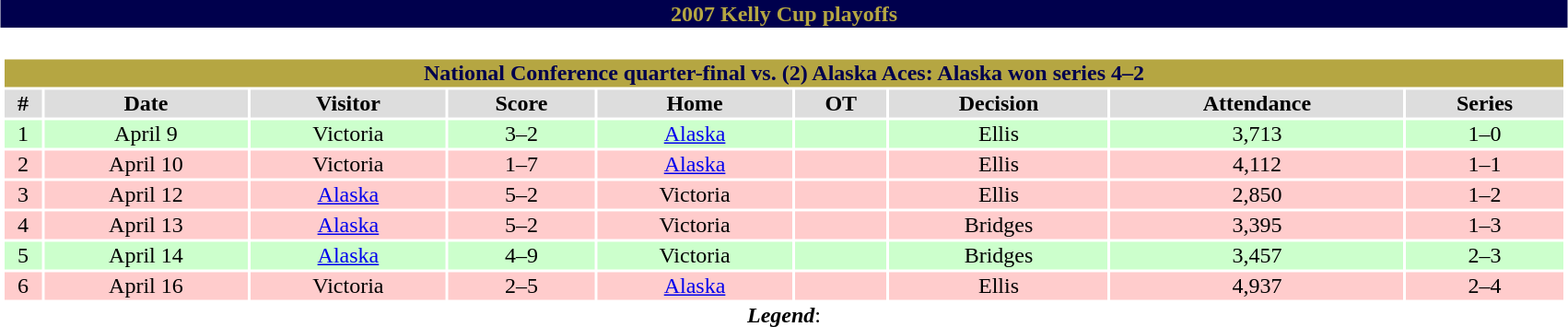<table class="toccolours" width=90% style="clear:both; margin:1.5em auto; text-align:center;">
<tr>
<th colspan=11 style="background:#00004D; color:#B5A642;">2007 Kelly Cup playoffs</th>
</tr>
<tr>
<td colspan=11><br><table class="toccolours collapsible collapsed" width=100%>
<tr>
<th colspan=10 style="background:#B5A642; color:#00004D;">National Conference quarter-final vs. (2) Alaska Aces: Alaska won series 4–2</th>
</tr>
<tr align="center" bgcolor="#dddddd">
<th>#</th>
<th>Date</th>
<th>Visitor</th>
<th>Score</th>
<th>Home</th>
<th>OT</th>
<th>Decision</th>
<th>Attendance</th>
<th>Series</th>
</tr>
<tr align="center" bgcolor="#ccffcc">
<td>1</td>
<td>April 9</td>
<td>Victoria</td>
<td>3–2</td>
<td><a href='#'>Alaska</a></td>
<td></td>
<td>Ellis</td>
<td>3,713</td>
<td>1–0</td>
</tr>
<tr align="center" bgcolor="ffcccc">
<td>2</td>
<td>April 10</td>
<td>Victoria</td>
<td>1–7</td>
<td><a href='#'>Alaska</a></td>
<td></td>
<td>Ellis</td>
<td>4,112</td>
<td>1–1</td>
</tr>
<tr align="center" bgcolor="ffcccc">
<td>3</td>
<td>April 12</td>
<td><a href='#'>Alaska</a></td>
<td>5–2</td>
<td>Victoria</td>
<td></td>
<td>Ellis</td>
<td>2,850</td>
<td>1–2</td>
</tr>
<tr align="center" bgcolor="ffcccc">
<td>4</td>
<td>April 13</td>
<td><a href='#'>Alaska</a></td>
<td>5–2</td>
<td>Victoria</td>
<td></td>
<td>Bridges</td>
<td>3,395</td>
<td>1–3</td>
</tr>
<tr align="center" bgcolor="#ccffcc">
<td>5</td>
<td>April 14</td>
<td><a href='#'>Alaska</a></td>
<td>4–9</td>
<td>Victoria</td>
<td></td>
<td>Bridges</td>
<td>3,457</td>
<td>2–3</td>
</tr>
<tr align="center" bgcolor="ffcccc">
<td>6</td>
<td>April 16</td>
<td>Victoria</td>
<td>2–5</td>
<td><a href='#'>Alaska</a></td>
<td></td>
<td>Ellis</td>
<td>4,937</td>
<td>2–4</td>
</tr>
</table>
<strong><em>Legend</em></strong>:

</td>
</tr>
</table>
